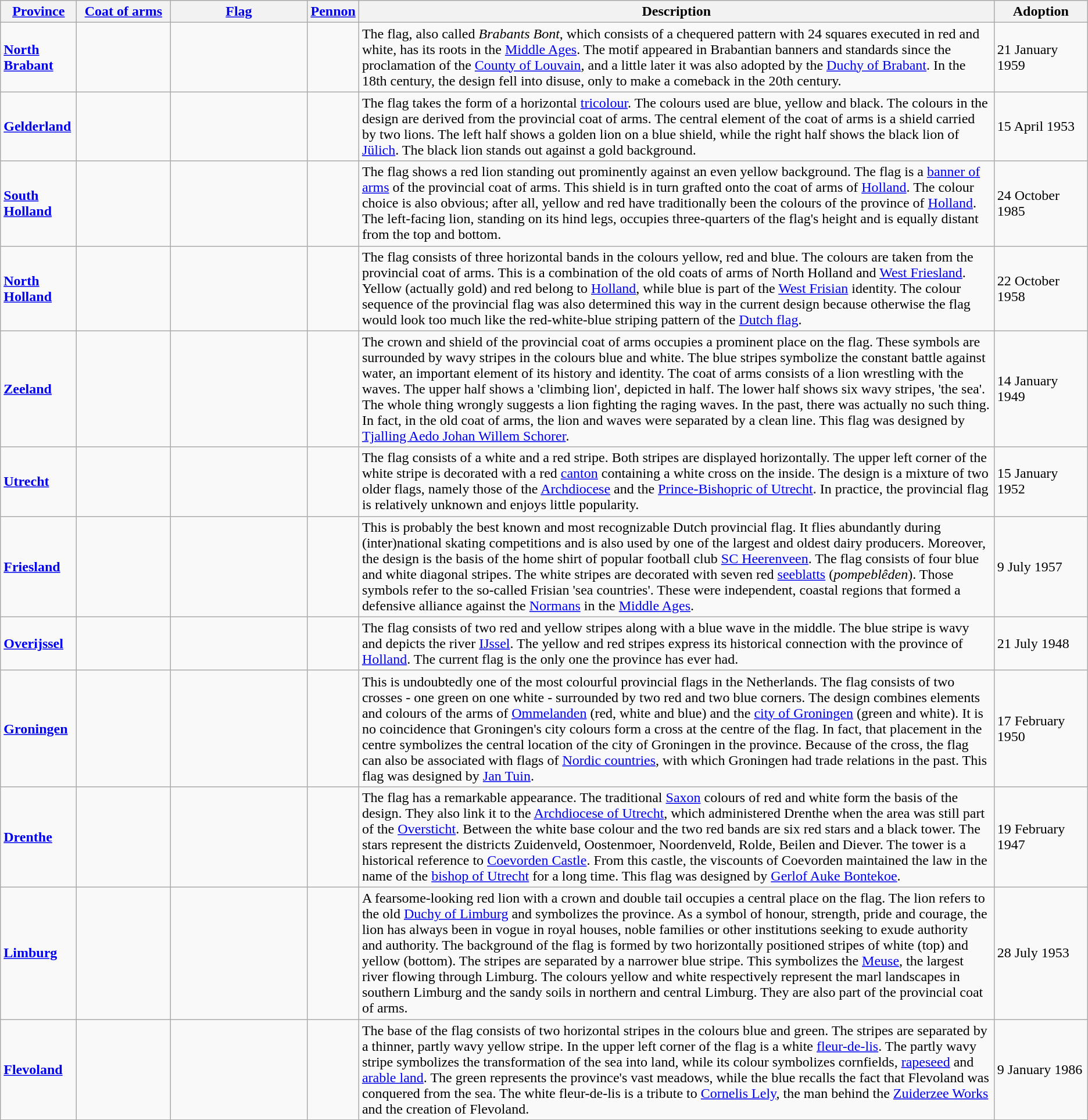<table class="wikitable sortable">
<tr>
<th style="width:80px;"><a href='#'>Province</a></th>
<th class="unsortable" style="width:100px;"><a href='#'>Coat of arms</a></th>
<th class="unsortable" style="width:150px;"><a href='#'>Flag</a></th>
<th class="unsortable" style="width:20px;"><a href='#'>Pennon</a></th>
<th class="unsortable">Description</th>
<th style="width:100px;">Adoption</th>
</tr>
<tr>
<td><strong><a href='#'>North Brabant</a></strong> <br> </td>
<td></td>
<td></td>
<td></td>
<td>The flag, also called <em>Brabants Bont</em>, which consists of a chequered pattern with 24 squares executed in red and white, has its roots in the <a href='#'>Middle Ages</a>. The motif appeared in Brabantian banners and standards since the proclamation of the <a href='#'>County of Louvain</a>, and a little later it was also adopted by the <a href='#'>Duchy of Brabant</a>. In the 18th century, the design fell into disuse, only to make a comeback in the 20th century.</td>
<td>21 January 1959</td>
</tr>
<tr>
<td><strong><a href='#'>Gelderland</a></strong> <br> </td>
<td></td>
<td></td>
<td></td>
<td>The flag takes the form of a horizontal <a href='#'>tricolour</a>. The colours used are blue, yellow and black. The colours in the design are derived from the provincial coat of arms. The central element of the coat of arms is a shield carried by two lions. The left half shows a golden lion on a blue shield, while the right half shows the black lion of <a href='#'>Jülich</a>. The black lion stands out against a gold background.</td>
<td>15 April 1953</td>
</tr>
<tr>
<td><strong><a href='#'>South Holland</a></strong> <br> </td>
<td></td>
<td></td>
<td></td>
<td>The flag shows a red lion standing out prominently against an even yellow background. The flag is a <a href='#'>banner of arms</a> of the provincial coat of arms. This shield is in turn grafted onto the coat of arms of <a href='#'>Holland</a>. The colour choice is also obvious; after all, yellow and red have traditionally been the colours of the province of <a href='#'>Holland</a>. The left-facing lion, standing on its hind legs, occupies three-quarters of the flag's height and is equally distant from the top and bottom.</td>
<td>24 October 1985</td>
</tr>
<tr>
<td><strong><a href='#'>North Holland</a></strong> <br> </td>
<td align=center></td>
<td></td>
<td></td>
<td>The flag consists of three horizontal bands in the colours yellow, red and blue. The colours are taken from the provincial coat of arms. This is a combination of the old coats of arms of North Holland and <a href='#'>West Friesland</a>. Yellow (actually gold) and red belong to <a href='#'>Holland</a>, while blue is part of the <a href='#'>West Frisian</a> identity. The colour sequence of the provincial flag was also determined this way in the current design because otherwise the flag would look too much like the red-white-blue striping pattern of the <a href='#'>Dutch flag</a>.</td>
<td>22 October 1958</td>
</tr>
<tr>
<td><strong><a href='#'>Zeeland</a></strong><br> </td>
<td></td>
<td></td>
<td></td>
<td>The crown and shield of the provincial coat of arms occupies a prominent place on the flag. These symbols are surrounded by wavy stripes in the colours blue and white. The blue stripes symbolize the constant battle against water, an important element of its history and identity. The coat of arms consists of a lion wrestling with the waves. The upper half shows a 'climbing lion', depicted in half. The lower half shows six wavy stripes, 'the sea'. The whole thing wrongly suggests a lion fighting the raging waves. In the past, there was actually no such thing. In fact, in the old coat of arms, the lion and waves were separated by a clean line. This flag was designed by <a href='#'>Tjalling Aedo Johan Willem Schorer</a>.</td>
<td>14 January 1949</td>
</tr>
<tr>
<td><strong><a href='#'>Utrecht</a></strong> <br> </td>
<td></td>
<td></td>
<td></td>
<td>The flag consists of a white and a red stripe. Both stripes are displayed horizontally. The upper left corner of the white stripe is decorated with a red <a href='#'>canton</a> containing a white cross on the inside. The design is a mixture of two older flags, namely those of the <a href='#'>Archdiocese</a> and the <a href='#'>Prince-Bishopric of Utrecht</a>. In practice, the provincial flag is relatively unknown and enjoys little popularity.</td>
<td>15 January 1952</td>
</tr>
<tr>
<td><strong><a href='#'>Friesland</a></strong> <br> </td>
<td></td>
<td></td>
<td></td>
<td>This is probably the best known and most recognizable Dutch provincial flag. It flies abundantly during (inter)national skating competitions and is also used by one of the largest and oldest dairy producers. Moreover, the design is the basis of the home shirt of popular football club <a href='#'>SC Heerenveen</a>. The flag consists of four blue and white diagonal stripes. The white stripes are decorated with seven red <a href='#'>seeblatts</a> (<em>pompeblêden</em>). Those symbols refer to the so-called Frisian 'sea countries'. These were independent, coastal regions that formed a defensive alliance against the <a href='#'>Normans</a> in the <a href='#'>Middle Ages</a>.</td>
<td>9 July 1957</td>
</tr>
<tr>
<td><strong><a href='#'>Overijssel</a></strong><br> </td>
<td></td>
<td></td>
<td></td>
<td>The flag consists of two red and yellow stripes along with a blue wave in the middle. The blue stripe is wavy and depicts the river <a href='#'>IJssel</a>. The yellow and red stripes express its historical connection with the province of <a href='#'>Holland</a>. The current flag is the only one the province has ever had.</td>
<td>21 July 1948</td>
</tr>
<tr>
<td><strong><a href='#'>Groningen</a></strong><br> </td>
<td></td>
<td></td>
<td></td>
<td>This is undoubtedly one of the most colourful provincial flags in the Netherlands. The flag consists of two crosses - one green on one white - surrounded by two red and two blue corners. The design combines elements and colours of the arms of <a href='#'>Ommelanden</a> (red, white and blue) and the <a href='#'>city of Groningen</a> (green and white). It is no coincidence that Groningen's city colours form a cross at the centre of the flag. In fact, that placement in the centre symbolizes the central location of the city of Groningen in the province. Because of the cross, the flag can also be associated with flags of <a href='#'>Nordic countries</a>, with which Groningen had trade relations in the past. This flag was designed by <a href='#'>Jan Tuin</a>.</td>
<td>17 February 1950</td>
</tr>
<tr>
<td><strong><a href='#'>Drenthe</a></strong> <br> </td>
<td></td>
<td></td>
<td></td>
<td>The flag has a remarkable appearance. The traditional <a href='#'>Saxon</a> colours of red and white form the basis of the design. They also link it to the <a href='#'>Archdiocese of Utrecht</a>, which administered Drenthe when the area was still part of the <a href='#'>Oversticht</a>. Between the white base colour and the two red bands are six red stars and a black tower. The stars represent the districts Zuidenveld, Oostenmoer, Noordenveld, Rolde, Beilen and Diever. The tower is a historical reference to <a href='#'>Coevorden Castle</a>. From this castle, the viscounts of Coevorden maintained the law in the name of the <a href='#'>bishop of Utrecht</a> for a long time. This flag was designed by <a href='#'>Gerlof Auke Bontekoe</a>.</td>
<td>19 February 1947</td>
</tr>
<tr>
<td><strong><a href='#'>Limburg</a></strong><br> </td>
<td align=center></td>
<td></td>
<td></td>
<td>A fearsome-looking red lion with a crown and double tail occupies a central place on the flag. The lion refers to the old <a href='#'>Duchy of Limburg</a> and symbolizes the province. As a symbol of honour, strength, pride and courage, the lion has always been in vogue in royal houses, noble families or other institutions seeking to exude authority and authority. The background of the flag is formed by two horizontally positioned stripes of white (top) and yellow (bottom). The stripes are separated by a narrower blue stripe. This symbolizes the <a href='#'>Meuse</a>, the largest river flowing through Limburg. The colours yellow and white respectively represent the marl landscapes in southern Limburg and the sandy soils in northern and central Limburg. They are also part of the provincial coat of arms.</td>
<td>28 July 1953</td>
</tr>
<tr>
<td><strong><a href='#'>Flevoland</a></strong> <br> </td>
<td></td>
<td></td>
<td></td>
<td>The base of the flag consists of two horizontal stripes in the colours blue and green. The stripes are separated by a thinner, partly wavy yellow stripe. In the upper left corner of the flag is a white <a href='#'>fleur-de-lis</a>. The partly wavy stripe symbolizes the transformation of the sea into land, while its colour symbolizes cornfields, <a href='#'>rapeseed</a> and <a href='#'>arable land</a>. The green represents the province's vast meadows, while the blue recalls the fact that Flevoland was conquered from the sea. The white fleur-de-lis is a tribute to <a href='#'>Cornelis Lely</a>, the man behind the <a href='#'>Zuiderzee Works</a> and the creation of Flevoland.</td>
<td>9 January 1986</td>
</tr>
<tr>
</tr>
</table>
